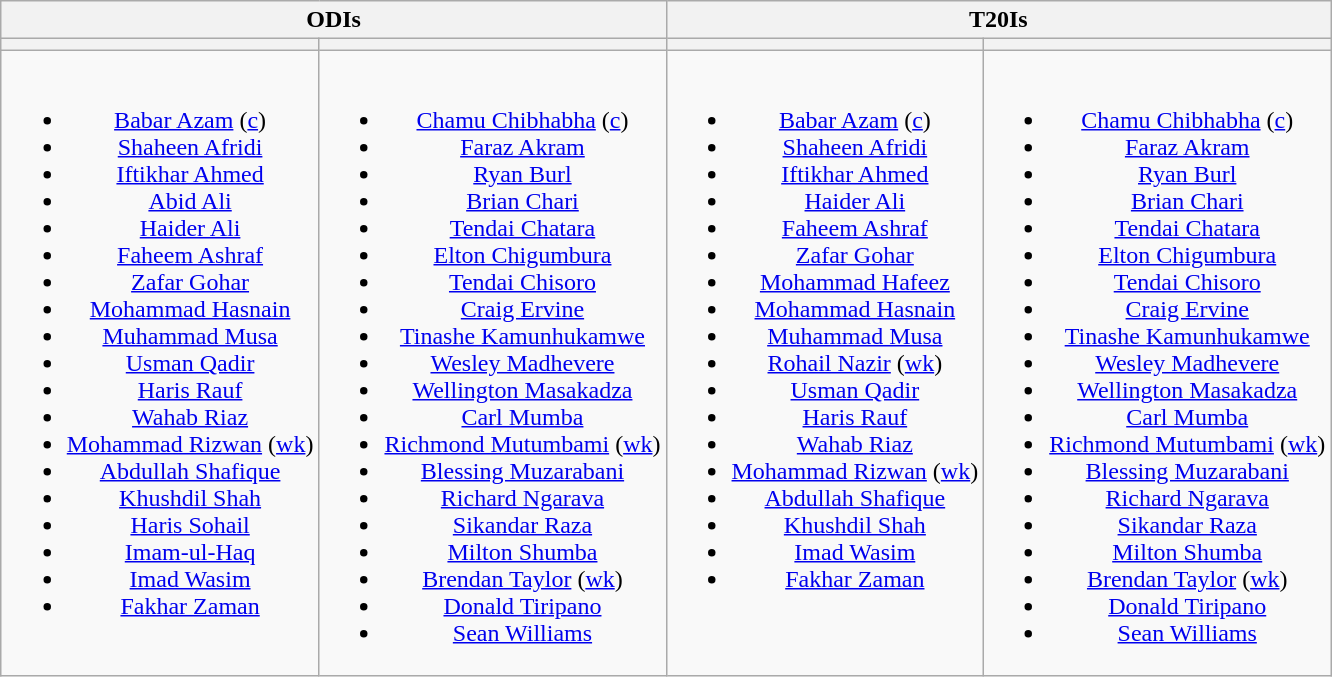<table class="wikitable" style="text-align:center; margin:auto">
<tr>
<th colspan=2>ODIs</th>
<th colspan=2>T20Is</th>
</tr>
<tr>
<th></th>
<th></th>
<th></th>
<th></th>
</tr>
<tr style="vertical-align:top">
<td><br><ul><li><a href='#'>Babar Azam</a> (<a href='#'>c</a>)</li><li><a href='#'>Shaheen Afridi</a></li><li><a href='#'>Iftikhar Ahmed</a></li><li><a href='#'>Abid Ali</a></li><li><a href='#'>Haider Ali</a></li><li><a href='#'>Faheem Ashraf</a></li><li><a href='#'>Zafar Gohar</a></li><li><a href='#'>Mohammad Hasnain</a></li><li><a href='#'>Muhammad Musa</a></li><li><a href='#'>Usman Qadir</a></li><li><a href='#'>Haris Rauf</a></li><li><a href='#'>Wahab Riaz</a></li><li><a href='#'>Mohammad Rizwan</a> (<a href='#'>wk</a>)</li><li><a href='#'>Abdullah Shafique</a></li><li><a href='#'>Khushdil Shah</a></li><li><a href='#'>Haris Sohail</a></li><li><a href='#'>Imam-ul-Haq</a></li><li><a href='#'>Imad Wasim</a></li><li><a href='#'>Fakhar Zaman</a></li></ul></td>
<td><br><ul><li><a href='#'>Chamu Chibhabha</a> (<a href='#'>c</a>)</li><li><a href='#'>Faraz Akram</a></li><li><a href='#'>Ryan Burl</a></li><li><a href='#'>Brian Chari</a></li><li><a href='#'>Tendai Chatara</a></li><li><a href='#'>Elton Chigumbura</a></li><li><a href='#'>Tendai Chisoro</a></li><li><a href='#'>Craig Ervine</a></li><li><a href='#'>Tinashe Kamunhukamwe</a></li><li><a href='#'>Wesley Madhevere</a></li><li><a href='#'>Wellington Masakadza</a></li><li><a href='#'>Carl Mumba</a></li><li><a href='#'>Richmond Mutumbami</a> (<a href='#'>wk</a>)</li><li><a href='#'>Blessing Muzarabani</a></li><li><a href='#'>Richard Ngarava</a></li><li><a href='#'>Sikandar Raza</a></li><li><a href='#'>Milton Shumba</a></li><li><a href='#'>Brendan Taylor</a> (<a href='#'>wk</a>)</li><li><a href='#'>Donald Tiripano</a></li><li><a href='#'>Sean Williams</a></li></ul></td>
<td><br><ul><li><a href='#'>Babar Azam</a> (<a href='#'>c</a>)</li><li><a href='#'>Shaheen Afridi</a></li><li><a href='#'>Iftikhar Ahmed</a></li><li><a href='#'>Haider Ali</a></li><li><a href='#'>Faheem Ashraf</a></li><li><a href='#'>Zafar Gohar</a></li><li><a href='#'>Mohammad Hafeez</a></li><li><a href='#'>Mohammad Hasnain</a></li><li><a href='#'>Muhammad Musa</a></li><li><a href='#'>Rohail Nazir</a> (<a href='#'>wk</a>)</li><li><a href='#'>Usman Qadir</a></li><li><a href='#'>Haris Rauf</a></li><li><a href='#'>Wahab Riaz</a></li><li><a href='#'>Mohammad Rizwan</a> (<a href='#'>wk</a>)</li><li><a href='#'>Abdullah Shafique</a></li><li><a href='#'>Khushdil Shah</a></li><li><a href='#'>Imad Wasim</a></li><li><a href='#'>Fakhar Zaman</a></li></ul></td>
<td><br><ul><li><a href='#'>Chamu Chibhabha</a> (<a href='#'>c</a>)</li><li><a href='#'>Faraz Akram</a></li><li><a href='#'>Ryan Burl</a></li><li><a href='#'>Brian Chari</a></li><li><a href='#'>Tendai Chatara</a></li><li><a href='#'>Elton Chigumbura</a></li><li><a href='#'>Tendai Chisoro</a></li><li><a href='#'>Craig Ervine</a></li><li><a href='#'>Tinashe Kamunhukamwe</a></li><li><a href='#'>Wesley Madhevere</a></li><li><a href='#'>Wellington Masakadza</a></li><li><a href='#'>Carl Mumba</a></li><li><a href='#'>Richmond Mutumbami</a> (<a href='#'>wk</a>)</li><li><a href='#'>Blessing Muzarabani</a></li><li><a href='#'>Richard Ngarava</a></li><li><a href='#'>Sikandar Raza</a></li><li><a href='#'>Milton Shumba</a></li><li><a href='#'>Brendan Taylor</a> (<a href='#'>wk</a>)</li><li><a href='#'>Donald Tiripano</a></li><li><a href='#'>Sean Williams</a></li></ul></td>
</tr>
</table>
